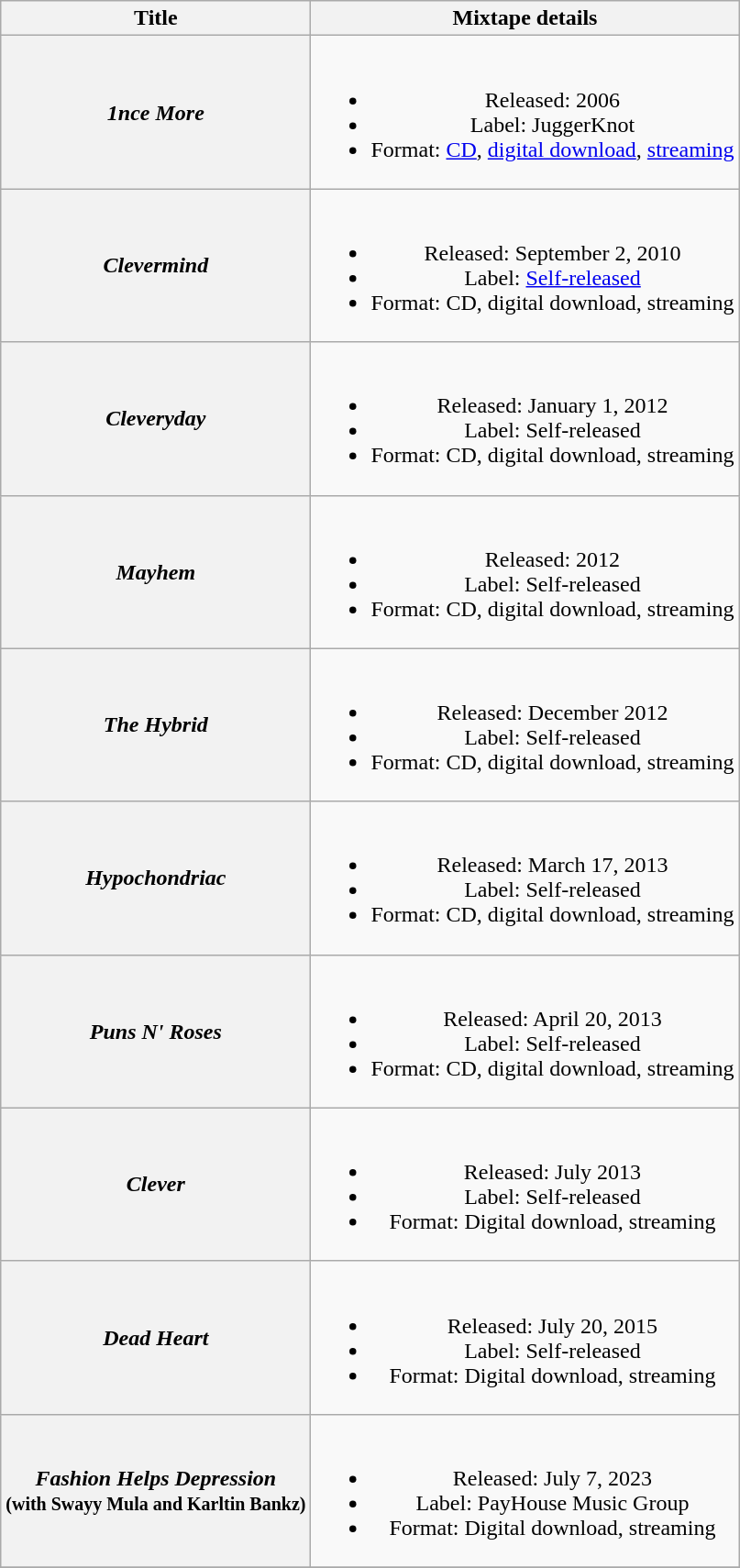<table class="wikitable plainrowheaders" style="text-align:center;">
<tr>
<th scope="col" scope="col">Title</th>
<th scope="col" scope="col";">Mixtape details</th>
</tr>
<tr>
<th scope="row"><em>1nce More</em></th>
<td><br><ul><li>Released: 2006</li><li>Label: JuggerKnot</li><li>Format: <a href='#'>CD</a>, <a href='#'>digital download</a>, <a href='#'>streaming</a></li></ul></td>
</tr>
<tr>
<th scope="row"><em>Clevermind</em></th>
<td><br><ul><li>Released: September 2, 2010</li><li>Label: <a href='#'>Self-released</a></li><li>Format: CD, digital download, streaming</li></ul></td>
</tr>
<tr>
<th scope="row"><em>Cleveryday</em></th>
<td><br><ul><li>Released: January 1, 2012</li><li>Label: Self-released</li><li>Format: CD, digital download, streaming</li></ul></td>
</tr>
<tr>
<th scope="row"><em>Mayhem</em></th>
<td><br><ul><li>Released: 2012</li><li>Label: Self-released</li><li>Format: CD, digital download, streaming</li></ul></td>
</tr>
<tr>
<th scope="row"><em>The Hybrid</em></th>
<td><br><ul><li>Released: December 2012</li><li>Label: Self-released</li><li>Format: CD, digital download, streaming</li></ul></td>
</tr>
<tr>
<th scope="row"><em>Hypochondriac</em></th>
<td><br><ul><li>Released: March 17, 2013</li><li>Label: Self-released</li><li>Format: CD, digital download, streaming</li></ul></td>
</tr>
<tr>
<th scope="row"><em>Puns N' Roses</em></th>
<td><br><ul><li>Released: April 20, 2013</li><li>Label: Self-released</li><li>Format: CD, digital download, streaming</li></ul></td>
</tr>
<tr>
<th scope="row"><em>Clever</em></th>
<td><br><ul><li>Released: July 2013</li><li>Label: Self-released</li><li>Format: Digital download, streaming</li></ul></td>
</tr>
<tr>
<th scope="row"><em>Dead Heart</em></th>
<td><br><ul><li>Released: July 20, 2015</li><li>Label: Self-released</li><li>Format: Digital download, streaming</li></ul></td>
</tr>
<tr>
<th scope="row"><em>Fashion Helps Depression</em>  <br><small>(with Swayy Mula and Karltin Bankz)</small></th>
<td><br><ul><li>Released: July 7, 2023</li><li>Label: PayHouse Music Group</li><li>Format: Digital download, streaming</li></ul></td>
</tr>
<tr>
</tr>
</table>
